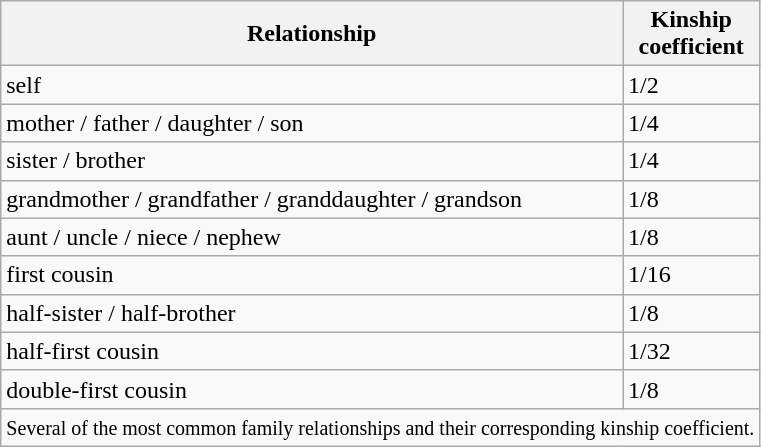<table class="wikitable sortable floatright">
<tr>
<th>Relationship</th>
<th>Kinship<br>coefficient</th>
</tr>
<tr>
<td>self</td>
<td>1/2</td>
</tr>
<tr>
<td>mother / father / daughter / son</td>
<td>1/4</td>
</tr>
<tr>
<td>sister / brother</td>
<td>1/4</td>
</tr>
<tr>
<td>grandmother / grandfather / granddaughter / grandson</td>
<td>1/8</td>
</tr>
<tr>
<td>aunt / uncle / niece / nephew</td>
<td>1/8</td>
</tr>
<tr>
<td>first cousin</td>
<td>1/16</td>
</tr>
<tr>
<td>half-sister / half-brother</td>
<td>1/8</td>
</tr>
<tr>
<td>half-first cousin</td>
<td>1/32</td>
</tr>
<tr>
<td>double-first cousin</td>
<td>1/8</td>
</tr>
<tr>
<td colspan=2><small>Several of the most common family relationships and their corresponding kinship coefficient.</small></td>
</tr>
</table>
